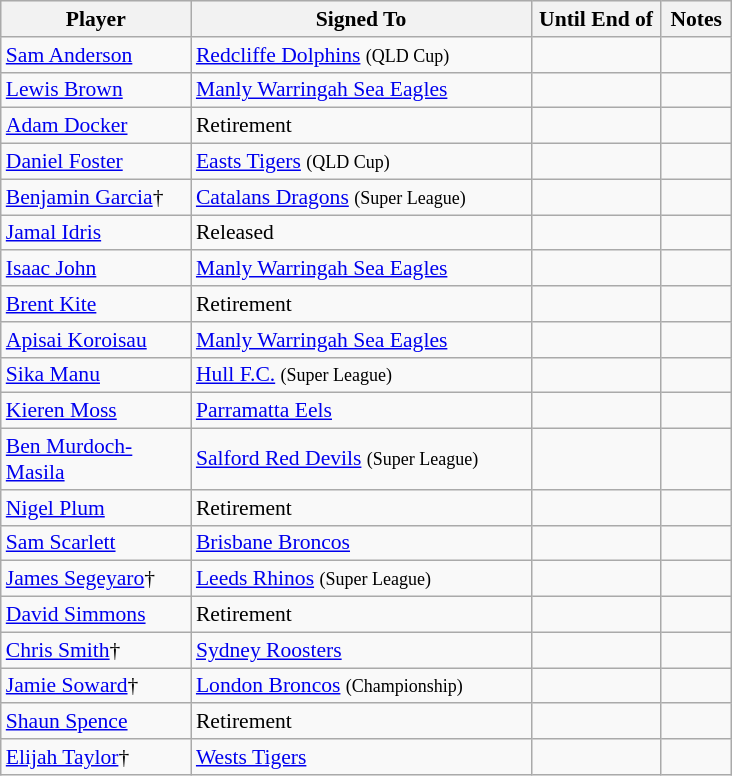<table class="wikitable" style="font-size:90%">
<tr bgcolor="#efefef">
<th width="120">Player</th>
<th width="220">Signed To</th>
<th width="80">Until End of</th>
<th width="40">Notes</th>
</tr>
<tr>
<td><a href='#'>Sam Anderson</a></td>
<td> <a href='#'>Redcliffe Dolphins</a> <small>(QLD Cup)</small></td>
<td></td>
<td></td>
</tr>
<tr>
<td><a href='#'>Lewis Brown</a></td>
<td> <a href='#'>Manly Warringah Sea Eagles</a></td>
<td></td>
<td></td>
</tr>
<tr>
<td><a href='#'>Adam Docker</a></td>
<td>Retirement</td>
<td></td>
<td></td>
</tr>
<tr>
<td><a href='#'>Daniel Foster</a></td>
<td> <a href='#'>Easts Tigers</a> <small>(QLD Cup)</small></td>
<td></td>
<td></td>
</tr>
<tr>
<td><a href='#'>Benjamin Garcia</a>†</td>
<td> <a href='#'>Catalans Dragons</a> <small>(Super League)</small></td>
<td></td>
<td></td>
</tr>
<tr>
<td><a href='#'>Jamal Idris</a></td>
<td>Released</td>
<td></td>
<td></td>
</tr>
<tr>
<td><a href='#'>Isaac John</a></td>
<td> <a href='#'>Manly Warringah Sea Eagles</a></td>
<td></td>
<td></td>
</tr>
<tr>
<td><a href='#'>Brent Kite</a></td>
<td>Retirement</td>
<td></td>
<td></td>
</tr>
<tr>
<td><a href='#'>Apisai Koroisau</a></td>
<td> <a href='#'>Manly Warringah Sea Eagles</a></td>
<td></td>
<td></td>
</tr>
<tr>
<td><a href='#'>Sika Manu</a></td>
<td> <a href='#'>Hull F.C.</a> <small>(Super League)</small></td>
<td></td>
<td></td>
</tr>
<tr>
<td><a href='#'>Kieren Moss</a></td>
<td> <a href='#'>Parramatta Eels</a></td>
<td></td>
<td></td>
</tr>
<tr>
<td><a href='#'>Ben Murdoch-Masila</a></td>
<td> <a href='#'>Salford Red Devils</a> <small>(Super League)</small></td>
<td></td>
<td></td>
</tr>
<tr>
<td><a href='#'>Nigel Plum</a></td>
<td>Retirement</td>
<td></td>
<td></td>
</tr>
<tr>
<td><a href='#'>Sam Scarlett</a></td>
<td> <a href='#'>Brisbane Broncos</a></td>
<td></td>
<td></td>
</tr>
<tr>
<td><a href='#'>James Segeyaro</a>†</td>
<td> <a href='#'>Leeds Rhinos</a> <small>(Super League)</small></td>
<td></td>
<td></td>
</tr>
<tr>
<td><a href='#'>David Simmons</a></td>
<td>Retirement</td>
<td></td>
<td></td>
</tr>
<tr>
<td><a href='#'>Chris Smith</a>†</td>
<td> <a href='#'>Sydney Roosters</a></td>
<td></td>
<td></td>
</tr>
<tr>
<td><a href='#'>Jamie Soward</a>†</td>
<td> <a href='#'>London Broncos</a> <small>(Championship)</small></td>
<td></td>
<td></td>
</tr>
<tr>
<td><a href='#'>Shaun Spence</a></td>
<td>Retirement</td>
<td></td>
<td></td>
</tr>
<tr>
<td><a href='#'>Elijah Taylor</a>†</td>
<td> <a href='#'>Wests Tigers</a></td>
<td></td>
<td></td>
</tr>
</table>
